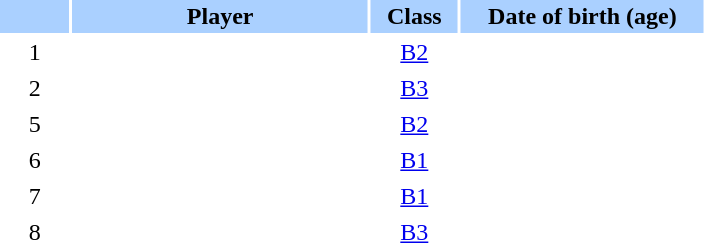<table class="sortable" border="0" cellspacing="2" cellpadding="2">
<tr style="background-color:#AAD0FF">
<th width=8%></th>
<th width=34%>Player</th>
<th width=10%>Class</th>
<th width=28%>Date of birth (age)</th>
</tr>
<tr>
<td style="text-align: center;">1</td>
<td></td>
<td style="text-align: center;"><a href='#'>B2</a></td>
<td style="text-align: center;"></td>
</tr>
<tr>
<td style="text-align: center;">2</td>
<td></td>
<td style="text-align: center;"><a href='#'>B3</a></td>
<td style="text-align: center;"></td>
</tr>
<tr>
<td style="text-align: center;">5</td>
<td></td>
<td style="text-align: center;"><a href='#'>B2</a></td>
<td style="text-align: center;"></td>
</tr>
<tr>
<td style="text-align: center;">6</td>
<td></td>
<td style="text-align: center;"><a href='#'>B1</a></td>
<td style="text-align: center;"></td>
</tr>
<tr>
<td style="text-align: center;">7</td>
<td></td>
<td style="text-align: center;"><a href='#'>B1</a></td>
<td style="text-align: center;"></td>
</tr>
<tr>
<td style="text-align: center;">8</td>
<td></td>
<td style="text-align: center;"><a href='#'>B3</a></td>
<td style="text-align: center;"></td>
</tr>
</table>
